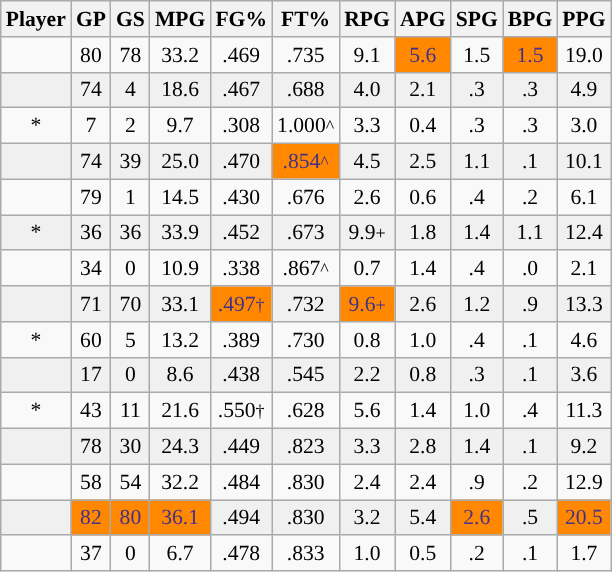<table class="wikitable sortable" style="font-size:90%; text-align:center; white-space:nowrap;">
<tr>
<th>Player</th>
<th>GP</th>
<th>GS</th>
<th>MPG</th>
<th>FG%</th>
<th>FT%</th>
<th>RPG</th>
<th>APG</th>
<th>SPG</th>
<th>BPG</th>
<th>PPG</th>
</tr>
<tr align="center" bgcolor="">
<td></td>
<td>80</td>
<td>78</td>
<td>33.2</td>
<td>.469</td>
<td>.735</td>
<td>9.1</td>
<td style="background:#FF8800;color:#423189;">5.6</td>
<td>1.5</td>
<td style="background:#FF8800;color:#423189;">1.5</td>
<td>19.0</td>
</tr>
<tr align="center" bgcolor="#f0f0f0">
<td></td>
<td>74</td>
<td>4</td>
<td>18.6</td>
<td>.467</td>
<td>.688</td>
<td>4.0</td>
<td>2.1</td>
<td>.3</td>
<td>.3</td>
<td>4.9</td>
</tr>
<tr align="center" bgcolor="">
<td>*</td>
<td>7</td>
<td>2</td>
<td>9.7</td>
<td>.308</td>
<td>1.000<small>^</small></td>
<td>3.3</td>
<td>0.4</td>
<td>.3</td>
<td>.3</td>
<td>3.0</td>
</tr>
<tr align="center" bgcolor="#f0f0f0">
<td></td>
<td>74</td>
<td>39</td>
<td>25.0</td>
<td>.470</td>
<td style="background:#FF8800;color:#423189;">.854<small>^</small></td>
<td>4.5</td>
<td>2.5</td>
<td>1.1</td>
<td>.1</td>
<td>10.1</td>
</tr>
<tr align="center" bgcolor="">
<td></td>
<td>79</td>
<td>1</td>
<td>14.5</td>
<td>.430</td>
<td>.676</td>
<td>2.6</td>
<td>0.6</td>
<td>.4</td>
<td>.2</td>
<td>6.1</td>
</tr>
<tr align="center" bgcolor="#f0f0f0">
<td>*</td>
<td>36</td>
<td>36</td>
<td>33.9</td>
<td>.452</td>
<td>.673</td>
<td>9.9<small>+</small></td>
<td>1.8</td>
<td>1.4</td>
<td>1.1</td>
<td>12.4</td>
</tr>
<tr align="center" bgcolor="">
<td></td>
<td>34</td>
<td>0</td>
<td>10.9</td>
<td>.338</td>
<td>.867<small>^</small></td>
<td>0.7</td>
<td>1.4</td>
<td>.4</td>
<td>.0</td>
<td>2.1</td>
</tr>
<tr align="center" bgcolor="#f0f0f0">
<td></td>
<td>71</td>
<td>70</td>
<td>33.1</td>
<td style="background:#FF8800;color:#423189;">.497<small>†</small></td>
<td>.732</td>
<td style="background:#FF8800;color:#423189;">9.6<small>+</small></td>
<td>2.6</td>
<td>1.2</td>
<td>.9</td>
<td>13.3</td>
</tr>
<tr align="center" bgcolor="">
<td>*</td>
<td>60</td>
<td>5</td>
<td>13.2</td>
<td>.389</td>
<td>.730</td>
<td>0.8</td>
<td>1.0</td>
<td>.4</td>
<td>.1</td>
<td>4.6</td>
</tr>
<tr align="center" bgcolor="#f0f0f0">
<td></td>
<td>17</td>
<td>0</td>
<td>8.6</td>
<td>.438</td>
<td>.545</td>
<td>2.2</td>
<td>0.8</td>
<td>.3</td>
<td>.1</td>
<td>3.6</td>
</tr>
<tr align="center" bgcolor="">
<td>*</td>
<td>43</td>
<td>11</td>
<td>21.6</td>
<td>.550<small>†</small></td>
<td>.628</td>
<td>5.6</td>
<td>1.4</td>
<td>1.0</td>
<td>.4</td>
<td>11.3</td>
</tr>
<tr align="center" bgcolor="#f0f0f0">
<td></td>
<td>78</td>
<td>30</td>
<td>24.3</td>
<td>.449</td>
<td>.823</td>
<td>3.3</td>
<td>2.8</td>
<td>1.4</td>
<td>.1</td>
<td>9.2</td>
</tr>
<tr align="center" bgcolor="">
<td></td>
<td>58</td>
<td>54</td>
<td>32.2</td>
<td>.484</td>
<td>.830</td>
<td>2.4</td>
<td>2.4</td>
<td>.9</td>
<td>.2</td>
<td>12.9</td>
</tr>
<tr align="center" bgcolor="#f0f0f0">
<td></td>
<td style="background:#FF8800;color:#423189;">82</td>
<td style="background:#FF8800;color:#423189;">80</td>
<td style="background:#FF8800;color:#423189;">36.1</td>
<td>.494</td>
<td>.830</td>
<td>3.2</td>
<td>5.4</td>
<td style="background:#FF8800;color:#423189;">2.6</td>
<td>.5</td>
<td style="background:#FF8800;color:#423189;">20.5</td>
</tr>
<tr align="center" bgcolor="">
<td></td>
<td>37</td>
<td>0</td>
<td>6.7</td>
<td>.478</td>
<td>.833</td>
<td>1.0</td>
<td>0.5</td>
<td>.2</td>
<td>.1</td>
<td>1.7</td>
</tr>
</table>
